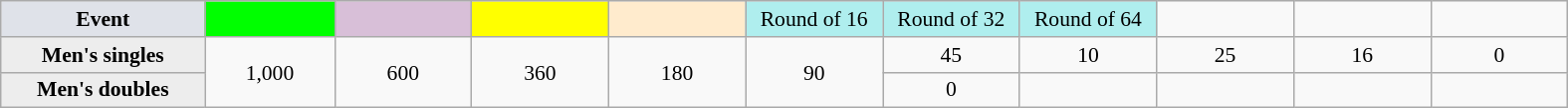<table class=wikitable style=font-size:90%;text-align:center>
<tr>
<td style="width:130px; background:#dfe2e9;"><strong>Event</strong></td>
<td style="width:80px; background:lime;"></td>
<td style="width:85px; background:thistle;"></td>
<td style="width:85px; background:#ff0;"></td>
<td style="width:85px; background:#ffebcd;"></td>
<td style="width:85px; background:#afeeee;">Round of 16</td>
<td style="width:85px; background:#afeeee;">Round of 32</td>
<td style="width:85px; background:#afeeee;">Round of 64</td>
<td width=85></td>
<td width=85></td>
<td width=85></td>
</tr>
<tr>
<th style="background:#ededed;">Men's singles</th>
<td rowspan=2>1,000</td>
<td rowspan=2>600</td>
<td rowspan=2>360</td>
<td rowspan=2>180</td>
<td rowspan=2>90</td>
<td>45</td>
<td>10</td>
<td>25</td>
<td>16</td>
<td>0</td>
</tr>
<tr>
<th style="background:#ededed;">Men's doubles</th>
<td>0</td>
<td></td>
<td></td>
<td></td>
<td></td>
</tr>
</table>
